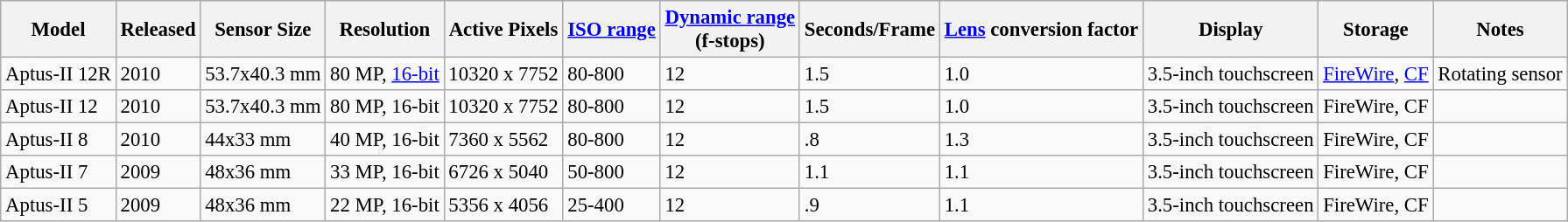<table class="wikitable" style="font-size:95%;">
<tr>
<th>Model</th>
<th>Released</th>
<th>Sensor Size</th>
<th>Resolution</th>
<th>Active Pixels</th>
<th><a href='#'>ISO range</a></th>
<th><a href='#'>Dynamic range</a><br>(f-stops)</th>
<th>Seconds/Frame</th>
<th><a href='#'>Lens</a> conversion factor</th>
<th>Display</th>
<th>Storage</th>
<th>Notes</th>
</tr>
<tr>
<td>Aptus-II 12R</td>
<td>2010</td>
<td>53.7x40.3 mm</td>
<td>80 MP, <a href='#'>16-bit</a></td>
<td>10320 x 7752</td>
<td>80-800</td>
<td>12</td>
<td>1.5</td>
<td>1.0</td>
<td>3.5-inch touchscreen</td>
<td><a href='#'>FireWire</a>, <a href='#'>CF</a></td>
<td>Rotating sensor</td>
</tr>
<tr>
<td>Aptus-II 12</td>
<td>2010</td>
<td>53.7x40.3 mm</td>
<td>80 MP, 16-bit</td>
<td>10320 x 7752</td>
<td>80-800</td>
<td>12</td>
<td>1.5</td>
<td>1.0</td>
<td>3.5-inch touchscreen</td>
<td>FireWire, CF</td>
<td></td>
</tr>
<tr>
<td>Aptus-II 8</td>
<td>2010</td>
<td>44x33 mm</td>
<td>40 MP, 16-bit</td>
<td>7360 x 5562</td>
<td>80-800</td>
<td>12</td>
<td>.8</td>
<td>1.3</td>
<td>3.5-inch touchscreen</td>
<td>FireWire, CF</td>
<td></td>
</tr>
<tr>
<td>Aptus-II 7</td>
<td>2009</td>
<td>48x36 mm</td>
<td>33 MP, 16-bit</td>
<td>6726 x 5040</td>
<td>50-800</td>
<td>12</td>
<td>1.1</td>
<td>1.1</td>
<td>3.5-inch touchscreen</td>
<td>FireWire, CF</td>
<td></td>
</tr>
<tr>
<td>Aptus-II 5</td>
<td>2009</td>
<td>48x36 mm</td>
<td>22 MP, 16-bit</td>
<td>5356 x 4056</td>
<td>25-400</td>
<td>12</td>
<td>.9</td>
<td>1.1</td>
<td>3.5-inch touchscreen</td>
<td>FireWire, CF</td>
<td></td>
</tr>
</table>
